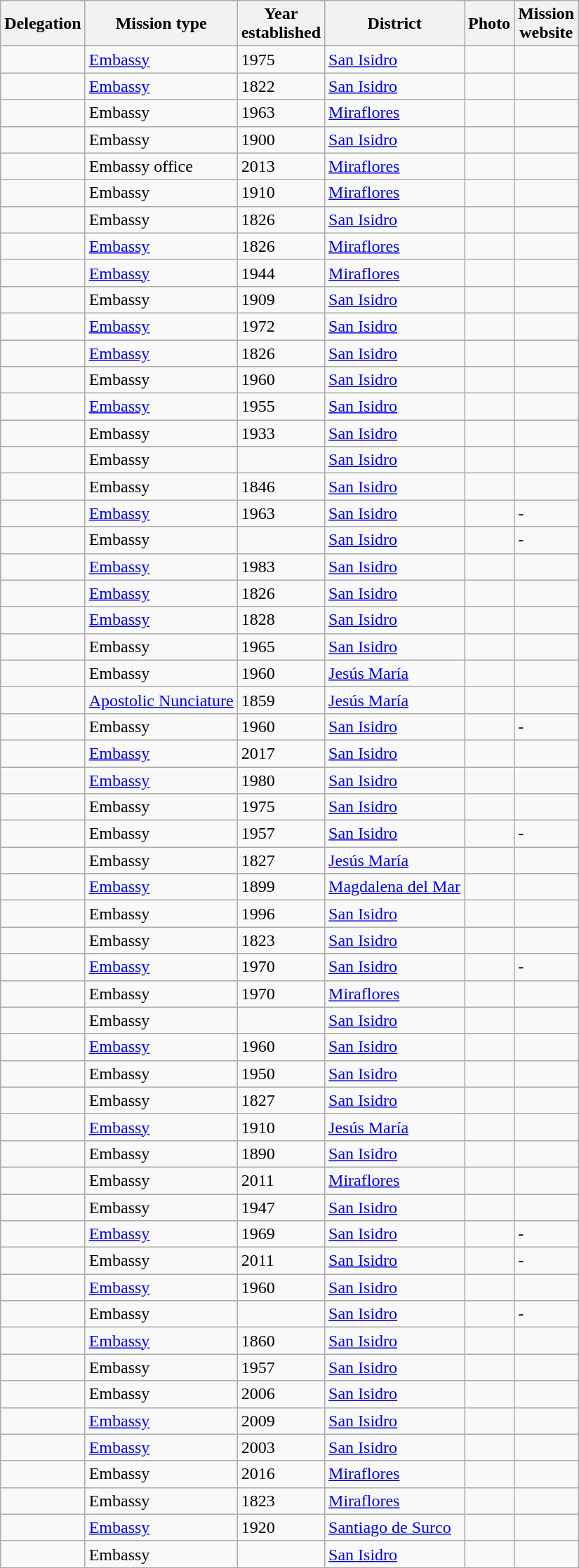<table class="wikitable sortable">
<tr valign="middle">
<th>Delegation</th>
<th>Mission type</th>
<th>Year<br>established</th>
<th>District</th>
<th>Photo</th>
<th>Mission<br>website</th>
</tr>
<tr style="font-weight:bold; background-color: #DDDDDD">
</tr>
<tr>
</tr>
<tr>
<td></td>
<td><a href='#'>Embassy</a></td>
<td>1975</td>
<td><a href='#'>San Isidro</a></td>
<td></td>
<td></td>
</tr>
<tr>
<td></td>
<td><a href='#'>Embassy</a></td>
<td>1822</td>
<td><a href='#'>San Isidro</a></td>
<td></td>
<td></td>
</tr>
<tr>
<td></td>
<td>Embassy</td>
<td>1963</td>
<td><a href='#'>Miraflores</a></td>
<td></td>
<td></td>
</tr>
<tr>
<td></td>
<td>Embassy</td>
<td>1900</td>
<td><a href='#'>San Isidro</a></td>
<td></td>
<td></td>
</tr>
<tr>
<td></td>
<td>Embassy office</td>
<td>2013</td>
<td><a href='#'>Miraflores</a></td>
<td></td>
<td></td>
</tr>
<tr>
<td></td>
<td>Embassy</td>
<td>1910</td>
<td><a href='#'>Miraflores</a></td>
<td></td>
<td></td>
</tr>
<tr>
<td></td>
<td>Embassy</td>
<td>1826</td>
<td><a href='#'>San Isidro</a></td>
<td></td>
<td></td>
</tr>
<tr>
<td></td>
<td><a href='#'>Embassy</a></td>
<td>1826</td>
<td><a href='#'>Miraflores</a></td>
<td></td>
<td></td>
</tr>
<tr>
<td></td>
<td><a href='#'>Embassy</a></td>
<td>1944</td>
<td><a href='#'>Miraflores</a></td>
<td></td>
<td></td>
</tr>
<tr>
<td></td>
<td>Embassy</td>
<td>1909</td>
<td><a href='#'>San Isidro</a></td>
<td></td>
<td></td>
</tr>
<tr>
<td></td>
<td><a href='#'>Embassy</a></td>
<td>1972</td>
<td><a href='#'>San Isidro</a></td>
<td></td>
<td></td>
</tr>
<tr>
<td></td>
<td><a href='#'>Embassy</a></td>
<td>1826</td>
<td><a href='#'>San Isidro</a></td>
<td></td>
<td></td>
</tr>
<tr>
<td></td>
<td>Embassy</td>
<td>1960</td>
<td><a href='#'>San Isidro</a></td>
<td></td>
<td></td>
</tr>
<tr>
<td></td>
<td><a href='#'>Embassy</a></td>
<td>1955</td>
<td><a href='#'>San Isidro</a></td>
<td></td>
<td></td>
</tr>
<tr>
<td></td>
<td>Embassy</td>
<td>1933</td>
<td><a href='#'>San Isidro</a></td>
<td></td>
<td></td>
</tr>
<tr>
<td></td>
<td>Embassy</td>
<td></td>
<td><a href='#'>San Isidro</a></td>
<td></td>
<td></td>
</tr>
<tr>
<td></td>
<td>Embassy</td>
<td>1846</td>
<td><a href='#'>San Isidro</a></td>
<td></td>
<td></td>
</tr>
<tr>
<td></td>
<td><a href='#'>Embassy</a></td>
<td>1963</td>
<td><a href='#'>San Isidro</a></td>
<td></td>
<td>-</td>
</tr>
<tr>
<td></td>
<td>Embassy</td>
<td></td>
<td><a href='#'>San Isidro</a></td>
<td></td>
<td>-</td>
</tr>
<tr>
<td></td>
<td><a href='#'>Embassy</a></td>
<td>1983</td>
<td><a href='#'>San Isidro</a></td>
<td></td>
<td></td>
</tr>
<tr>
<td></td>
<td><a href='#'>Embassy</a></td>
<td>1826</td>
<td><a href='#'>San Isidro</a></td>
<td></td>
<td></td>
</tr>
<tr>
<td></td>
<td><a href='#'>Embassy</a></td>
<td>1828</td>
<td><a href='#'>San Isidro</a></td>
<td></td>
<td></td>
</tr>
<tr>
<td></td>
<td>Embassy</td>
<td>1965</td>
<td><a href='#'>San Isidro</a></td>
<td></td>
<td></td>
</tr>
<tr>
<td></td>
<td>Embassy</td>
<td>1960</td>
<td><a href='#'>Jesús María</a></td>
<td></td>
<td></td>
</tr>
<tr>
<td></td>
<td><a href='#'>Apostolic Nunciature</a></td>
<td>1859</td>
<td><a href='#'>Jesús María</a></td>
<td></td>
<td></td>
</tr>
<tr>
<td></td>
<td>Embassy</td>
<td>1960</td>
<td><a href='#'>San Isidro</a></td>
<td></td>
<td>-</td>
</tr>
<tr>
<td></td>
<td><a href='#'>Embassy</a></td>
<td>2017</td>
<td><a href='#'>San Isidro</a></td>
<td></td>
<td></td>
</tr>
<tr>
<td></td>
<td><a href='#'>Embassy</a></td>
<td>1980</td>
<td><a href='#'>San Isidro</a></td>
<td></td>
<td></td>
</tr>
<tr>
<td></td>
<td>Embassy</td>
<td>1975</td>
<td><a href='#'>San Isidro</a></td>
<td></td>
<td></td>
</tr>
<tr>
<td></td>
<td>Embassy</td>
<td>1957</td>
<td><a href='#'>San Isidro</a></td>
<td></td>
<td>-</td>
</tr>
<tr>
<td></td>
<td>Embassy</td>
<td>1827</td>
<td><a href='#'>Jesús María</a></td>
<td></td>
<td></td>
</tr>
<tr>
<td></td>
<td><a href='#'>Embassy</a></td>
<td>1899</td>
<td><a href='#'>Magdalena del Mar</a></td>
<td></td>
<td></td>
</tr>
<tr>
<td></td>
<td>Embassy</td>
<td>1996</td>
<td><a href='#'>San Isidro</a></td>
<td></td>
<td></td>
</tr>
<tr>
<td></td>
<td>Embassy</td>
<td>1823</td>
<td><a href='#'>San Isidro</a></td>
<td></td>
<td></td>
</tr>
<tr>
<td></td>
<td><a href='#'>Embassy</a></td>
<td>1970</td>
<td><a href='#'>San Isidro</a></td>
<td></td>
<td>-</td>
</tr>
<tr>
<td></td>
<td>Embassy</td>
<td>1970</td>
<td><a href='#'>Miraflores</a></td>
<td></td>
<td></td>
</tr>
<tr>
<td></td>
<td>Embassy</td>
<td></td>
<td><a href='#'>San Isidro</a></td>
<td></td>
<td></td>
</tr>
<tr>
<td></td>
<td><a href='#'>Embassy</a></td>
<td>1960</td>
<td><a href='#'>San Isidro</a></td>
<td></td>
<td></td>
</tr>
<tr>
<td></td>
<td>Embassy</td>
<td>1950</td>
<td><a href='#'>San Isidro</a></td>
<td></td>
<td></td>
</tr>
<tr>
<td></td>
<td>Embassy</td>
<td>1827</td>
<td><a href='#'>San Isidro</a></td>
<td></td>
<td></td>
</tr>
<tr>
<td></td>
<td><a href='#'>Embassy</a></td>
<td>1910</td>
<td><a href='#'>Jesús María</a></td>
<td></td>
<td></td>
</tr>
<tr>
<td></td>
<td>Embassy</td>
<td>1890</td>
<td><a href='#'>San Isidro</a></td>
<td></td>
<td></td>
</tr>
<tr>
<td></td>
<td>Embassy</td>
<td>2011</td>
<td><a href='#'>Miraflores</a></td>
<td></td>
<td></td>
</tr>
<tr>
<td></td>
<td>Embassy</td>
<td>1947</td>
<td><a href='#'>San Isidro</a></td>
<td></td>
<td></td>
</tr>
<tr>
<td></td>
<td><a href='#'>Embassy</a></td>
<td>1969</td>
<td><a href='#'>San Isidro</a></td>
<td></td>
<td>-</td>
</tr>
<tr>
<td></td>
<td>Embassy</td>
<td>2011</td>
<td><a href='#'>San Isidro</a></td>
<td></td>
<td>-</td>
</tr>
<tr>
<td></td>
<td><a href='#'>Embassy</a></td>
<td>1960</td>
<td><a href='#'>San Isidro</a></td>
<td></td>
<td></td>
</tr>
<tr>
<td></td>
<td>Embassy</td>
<td></td>
<td><a href='#'>San Isidro</a></td>
<td></td>
<td>-</td>
</tr>
<tr>
<td></td>
<td><a href='#'>Embassy</a></td>
<td>1860</td>
<td><a href='#'>San Isidro</a></td>
<td></td>
<td></td>
</tr>
<tr>
<td></td>
<td>Embassy</td>
<td>1957</td>
<td><a href='#'>San Isidro</a></td>
<td></td>
<td></td>
</tr>
<tr>
<td></td>
<td>Embassy</td>
<td>2006</td>
<td><a href='#'>San Isidro</a></td>
<td></td>
<td></td>
</tr>
<tr>
<td></td>
<td><a href='#'>Embassy</a></td>
<td>2009</td>
<td><a href='#'>San Isidro</a></td>
<td></td>
<td></td>
</tr>
<tr>
<td></td>
<td><a href='#'>Embassy</a></td>
<td>2003</td>
<td><a href='#'>San Isidro</a></td>
<td></td>
<td></td>
</tr>
<tr>
<td></td>
<td>Embassy</td>
<td>2016</td>
<td><a href='#'>Miraflores</a></td>
<td></td>
<td></td>
</tr>
<tr>
<td></td>
<td>Embassy</td>
<td>1823</td>
<td><a href='#'>Miraflores</a></td>
<td></td>
<td></td>
</tr>
<tr>
<td></td>
<td><a href='#'>Embassy</a></td>
<td>1920</td>
<td><a href='#'>Santiago de Surco</a></td>
<td></td>
<td></td>
</tr>
<tr>
<td></td>
<td>Embassy</td>
<td></td>
<td><a href='#'>San Isidro</a></td>
<td></td>
<td></td>
</tr>
</table>
